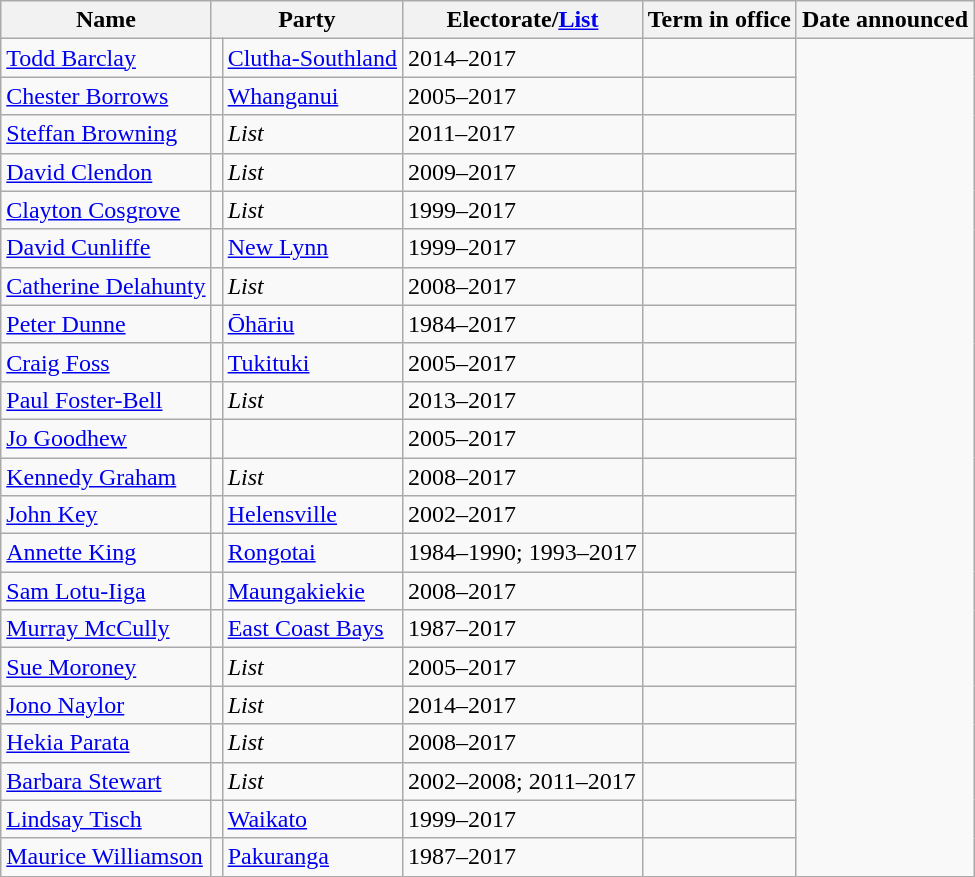<table class="wikitable sortable">
<tr>
<th scope="col">Name</th>
<th scope="col" colspan=2>Party</th>
<th scope="col">Electorate/<a href='#'>List</a></th>
<th scope="col">Term in office</th>
<th scope="col">Date announced</th>
</tr>
<tr>
<td><a href='#'>Todd Barclay</a></td>
<td></td>
<td><a href='#'>Clutha-Southland</a></td>
<td>2014–2017</td>
<td></td>
</tr>
<tr>
<td><a href='#'>Chester Borrows</a></td>
<td></td>
<td><a href='#'>Whanganui</a></td>
<td>2005–2017</td>
<td></td>
</tr>
<tr>
<td><a href='#'>Steffan Browning</a></td>
<td></td>
<td><em>List</em></td>
<td>2011–2017</td>
<td></td>
</tr>
<tr>
<td><a href='#'>David Clendon</a></td>
<td></td>
<td><em>List</em></td>
<td>2009–2017</td>
<td></td>
</tr>
<tr>
<td><a href='#'>Clayton Cosgrove</a></td>
<td></td>
<td><em>List</em></td>
<td>1999–2017</td>
<td></td>
</tr>
<tr>
<td><a href='#'>David Cunliffe</a></td>
<td></td>
<td><a href='#'>New Lynn</a></td>
<td>1999–2017</td>
<td></td>
</tr>
<tr>
<td><a href='#'>Catherine Delahunty</a></td>
<td></td>
<td><em>List</em></td>
<td>2008–2017</td>
<td></td>
</tr>
<tr>
<td><a href='#'>Peter Dunne</a></td>
<td></td>
<td><a href='#'>Ōhāriu</a></td>
<td>1984–2017</td>
<td></td>
</tr>
<tr>
<td><a href='#'>Craig Foss</a></td>
<td></td>
<td><a href='#'>Tukituki</a></td>
<td>2005–2017</td>
<td></td>
</tr>
<tr>
<td><a href='#'>Paul Foster-Bell</a></td>
<td></td>
<td><em>List</em></td>
<td>2013–2017</td>
<td></td>
</tr>
<tr>
<td><a href='#'>Jo Goodhew</a></td>
<td></td>
<td></td>
<td>2005–2017</td>
<td></td>
</tr>
<tr>
<td><a href='#'>Kennedy Graham</a></td>
<td></td>
<td><em>List</em></td>
<td>2008–2017</td>
<td></td>
</tr>
<tr>
<td><a href='#'>John Key</a></td>
<td></td>
<td><a href='#'>Helensville</a></td>
<td>2002–2017</td>
<td></td>
</tr>
<tr>
<td><a href='#'>Annette King</a></td>
<td></td>
<td><a href='#'>Rongotai</a></td>
<td>1984–1990; 1993–2017</td>
<td></td>
</tr>
<tr>
<td><a href='#'>Sam Lotu-Iiga</a></td>
<td></td>
<td><a href='#'>Maungakiekie</a></td>
<td>2008–2017</td>
<td></td>
</tr>
<tr>
<td><a href='#'>Murray McCully</a></td>
<td></td>
<td><a href='#'>East Coast Bays</a></td>
<td>1987–2017</td>
<td></td>
</tr>
<tr>
<td><a href='#'>Sue Moroney</a></td>
<td></td>
<td><em>List</em></td>
<td>2005–2017</td>
<td></td>
</tr>
<tr>
<td><a href='#'>Jono Naylor</a></td>
<td></td>
<td><em>List</em></td>
<td>2014–2017</td>
<td></td>
</tr>
<tr>
<td><a href='#'>Hekia Parata</a></td>
<td></td>
<td><em>List</em></td>
<td>2008–2017</td>
<td></td>
</tr>
<tr>
<td><a href='#'>Barbara Stewart</a></td>
<td></td>
<td><em>List</em></td>
<td>2002–2008; 2011–2017</td>
<td></td>
</tr>
<tr>
<td><a href='#'>Lindsay Tisch</a></td>
<td></td>
<td><a href='#'>Waikato</a></td>
<td>1999–2017</td>
<td></td>
</tr>
<tr>
<td><a href='#'>Maurice Williamson</a></td>
<td></td>
<td><a href='#'>Pakuranga</a></td>
<td>1987–2017</td>
<td></td>
</tr>
</table>
